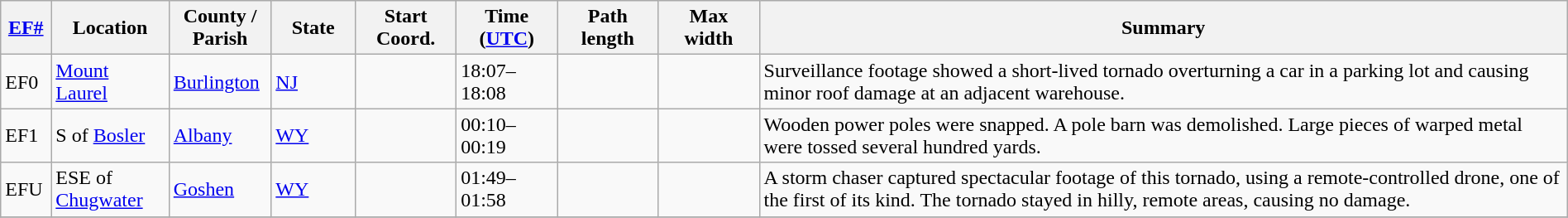<table class="wikitable sortable" style="width:100%;">
<tr>
<th scope="col" style="width:3%; text-align:center;"><a href='#'>EF#</a></th>
<th scope="col" style="width:7%; text-align:center;" class="unsortable">Location</th>
<th scope="col" style="width:6%; text-align:center;" class="unsortable">County / Parish</th>
<th scope="col" style="width:5%; text-align:center;">State</th>
<th scope="col" style="width:6%; text-align:center;">Start Coord.</th>
<th scope="col" style="width:6%; text-align:center;">Time (<a href='#'>UTC</a>)</th>
<th scope="col" style="width:6%; text-align:center;">Path length</th>
<th scope="col" style="width:6%; text-align:center;">Max width</th>
<th scope="col" class="unsortable" style="width:48%; text-align:center;">Summary</th>
</tr>
<tr>
<td bgcolor=>EF0</td>
<td><a href='#'>Mount Laurel</a></td>
<td><a href='#'>Burlington</a></td>
<td><a href='#'>NJ</a></td>
<td></td>
<td>18:07–18:08</td>
<td></td>
<td></td>
<td>Surveillance footage showed a short-lived tornado overturning a car in a parking lot and causing minor roof damage at an adjacent warehouse.</td>
</tr>
<tr>
<td bgcolor=>EF1</td>
<td>S of <a href='#'>Bosler</a></td>
<td><a href='#'>Albany</a></td>
<td><a href='#'>WY</a></td>
<td></td>
<td>00:10–00:19</td>
<td></td>
<td></td>
<td>Wooden power poles were snapped. A pole barn was demolished. Large pieces of warped metal were tossed several hundred yards.</td>
</tr>
<tr>
<td bgcolor=>EFU</td>
<td>ESE of <a href='#'>Chugwater</a></td>
<td><a href='#'>Goshen</a></td>
<td><a href='#'>WY</a></td>
<td></td>
<td>01:49–01:58</td>
<td></td>
<td></td>
<td>A storm chaser captured spectacular footage of this tornado, using a remote-controlled drone, one of the first of its kind. The tornado stayed in hilly, remote areas, causing no damage.</td>
</tr>
<tr>
</tr>
</table>
